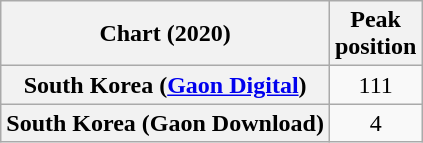<table class="wikitable plainrowheaders" style="text-align:center">
<tr>
<th scope="col">Chart (2020)</th>
<th scope="col">Peak<br>position</th>
</tr>
<tr>
<th scope="row">South Korea (<a href='#'>Gaon Digital</a>)</th>
<td>111</td>
</tr>
<tr>
<th scope="row">South Korea (Gaon Download)</th>
<td>4</td>
</tr>
</table>
